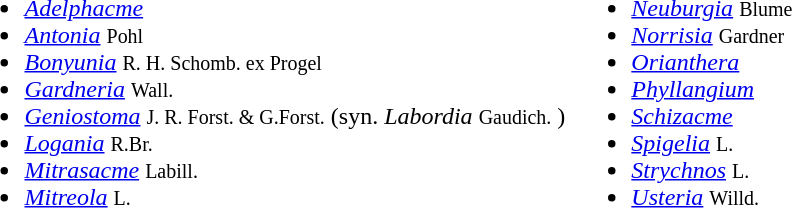<table>
<tr valign=top>
<td><br><ul><li><em><a href='#'>Adelphacme</a></em> </li><li><em><a href='#'>Antonia</a></em> <small>Pohl</small></li><li><em><a href='#'>Bonyunia</a></em> <small>R. H. Schomb. ex Progel</small></li><li><em><a href='#'>Gardneria</a></em> <small>Wall.</small></li><li><em><a href='#'>Geniostoma</a></em> <small>J. R. Forst. & G.Forst.</small> (syn. <em>Labordia</em> <small>Gaudich.</small> )</li><li><em><a href='#'>Logania</a></em> <small>R.Br.</small></li><li><em><a href='#'>Mitrasacme</a></em> <small>Labill.</small></li><li><em><a href='#'>Mitreola</a></em> <small>L.</small></li></ul></td>
<td><br><ul><li><em><a href='#'>Neuburgia</a></em> <small>Blume</small></li><li><em><a href='#'>Norrisia</a></em> <small>Gardner</small></li><li><em><a href='#'>Orianthera</a></em> </li><li><em><a href='#'>Phyllangium</a></em> </li><li><em><a href='#'>Schizacme</a></em> </li><li><em><a href='#'>Spigelia</a></em> <small>L.</small></li><li><em><a href='#'>Strychnos</a></em> <small>L.</small></li><li><em><a href='#'>Usteria</a></em> <small>Willd.</small></li></ul></td>
</tr>
</table>
